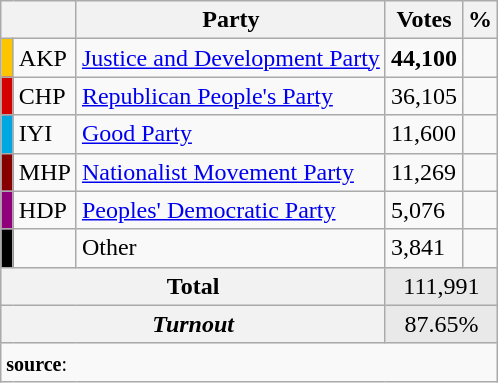<table class="wikitable">
<tr>
<th colspan="2" align="center"></th>
<th align="center">Party</th>
<th align="center">Votes</th>
<th align="center">%</th>
</tr>
<tr align="left">
<td bgcolor="#FDC400" width="1"></td>
<td>AKP</td>
<td><a href='#'>Justice and Development Party</a></td>
<td><strong>44,100</strong></td>
<td><strong></strong></td>
</tr>
<tr align="left">
<td bgcolor="#d50000" width="1"></td>
<td>CHP</td>
<td><a href='#'>Republican People's Party</a></td>
<td>36,105</td>
<td></td>
</tr>
<tr align="left">
<td bgcolor="#01A7E1" width="1"></td>
<td>IYI</td>
<td><a href='#'>Good Party</a></td>
<td>11,600</td>
<td></td>
</tr>
<tr align="left">
<td bgcolor="#870000" width="1"></td>
<td>MHP</td>
<td><a href='#'>Nationalist Movement Party</a></td>
<td>11,269</td>
<td></td>
</tr>
<tr align="left">
<td bgcolor="#91007B" width="1"></td>
<td>HDP</td>
<td><a href='#'>Peoples' Democratic Party</a></td>
<td>5,076</td>
<td></td>
</tr>
<tr align="left">
<td bgcolor=" " width="1"></td>
<td></td>
<td>Other</td>
<td>3,841</td>
<td></td>
</tr>
<tr align="left" style="background-color:#E9E9E9">
<th colspan="3" align="center"><strong>Total</strong></th>
<td colspan="5" align="center">111,991</td>
</tr>
<tr align="left" style="background-color:#E9E9E9">
<th colspan="3" align="center"><em>Turnout</em></th>
<td colspan="5" align="center">87.65%</td>
</tr>
<tr>
<td colspan="9" align="left"><small><strong>source</strong>: </small></td>
</tr>
</table>
